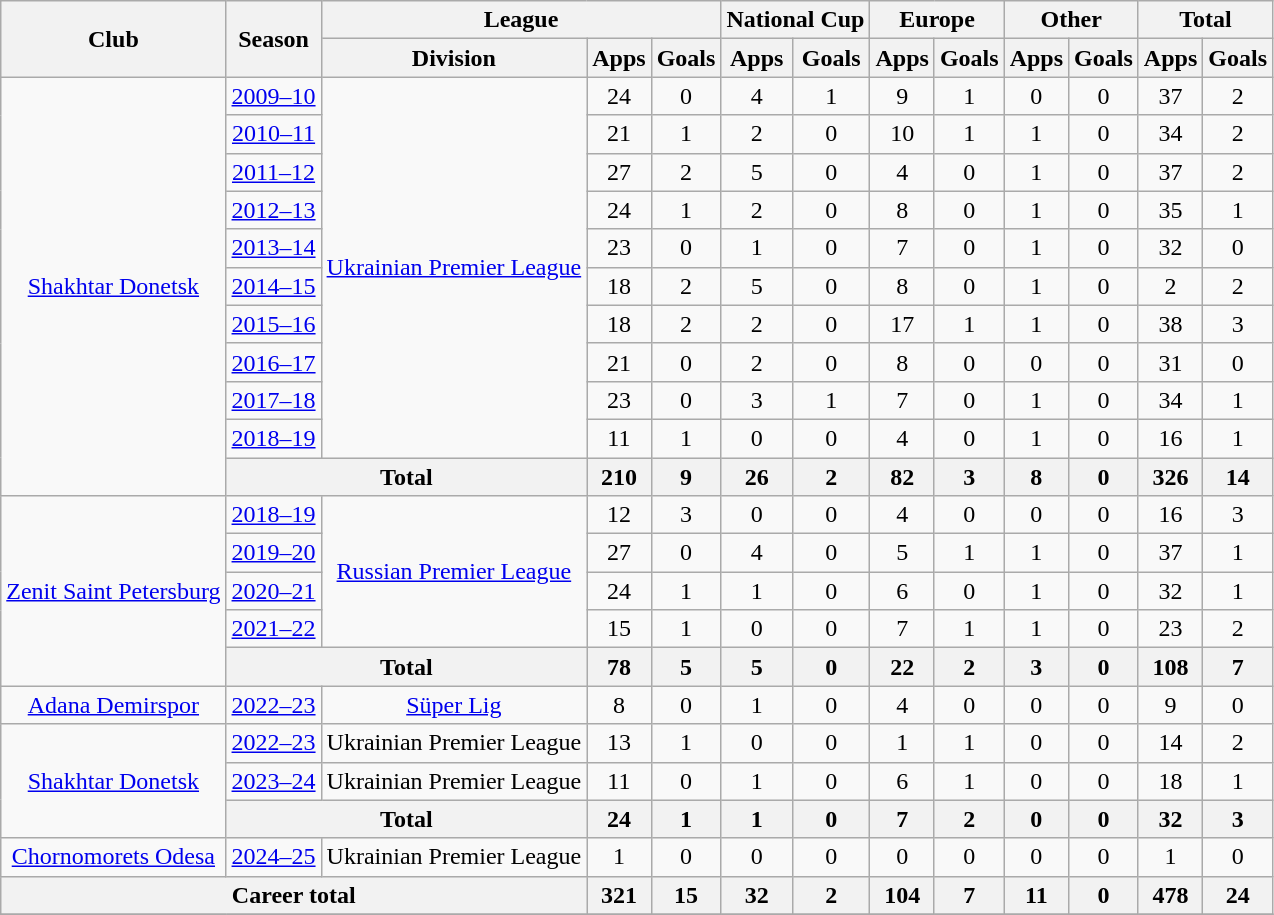<table class="wikitable" style="text-align:center">
<tr>
<th rowspan="2">Club</th>
<th rowspan="2">Season</th>
<th colspan="3">League</th>
<th colspan="2">National Cup</th>
<th colspan="2">Europe</th>
<th colspan="2">Other</th>
<th colspan="2">Total</th>
</tr>
<tr>
<th>Division</th>
<th>Apps</th>
<th>Goals</th>
<th>Apps</th>
<th>Goals</th>
<th>Apps</th>
<th>Goals</th>
<th>Apps</th>
<th>Goals</th>
<th>Apps</th>
<th>Goals</th>
</tr>
<tr>
<td rowspan="11"><a href='#'>Shakhtar Donetsk</a></td>
<td><a href='#'>2009–10</a></td>
<td rowspan="10"><a href='#'>Ukrainian Premier League</a></td>
<td>24</td>
<td>0</td>
<td>4</td>
<td>1</td>
<td>9</td>
<td>1</td>
<td>0</td>
<td>0</td>
<td>37</td>
<td>2</td>
</tr>
<tr>
<td><a href='#'>2010–11</a></td>
<td>21</td>
<td>1</td>
<td>2</td>
<td>0</td>
<td>10</td>
<td>1</td>
<td>1</td>
<td>0</td>
<td>34</td>
<td>2</td>
</tr>
<tr>
<td><a href='#'>2011–12</a></td>
<td>27</td>
<td>2</td>
<td>5</td>
<td>0</td>
<td>4</td>
<td>0</td>
<td>1</td>
<td>0</td>
<td>37</td>
<td>2</td>
</tr>
<tr>
<td><a href='#'>2012–13</a></td>
<td>24</td>
<td>1</td>
<td>2</td>
<td>0</td>
<td>8</td>
<td>0</td>
<td>1</td>
<td>0</td>
<td>35</td>
<td>1</td>
</tr>
<tr>
<td><a href='#'>2013–14</a></td>
<td>23</td>
<td>0</td>
<td>1</td>
<td>0</td>
<td>7</td>
<td>0</td>
<td>1</td>
<td>0</td>
<td>32</td>
<td>0</td>
</tr>
<tr>
<td><a href='#'>2014–15</a></td>
<td>18</td>
<td>2</td>
<td>5</td>
<td>0</td>
<td>8</td>
<td>0</td>
<td>1</td>
<td>0</td>
<td>2</td>
<td>2</td>
</tr>
<tr>
<td><a href='#'>2015–16</a></td>
<td>18</td>
<td>2</td>
<td>2</td>
<td>0</td>
<td>17</td>
<td>1</td>
<td>1</td>
<td>0</td>
<td>38</td>
<td>3</td>
</tr>
<tr>
<td><a href='#'>2016–17</a></td>
<td>21</td>
<td>0</td>
<td>2</td>
<td>0</td>
<td>8</td>
<td>0</td>
<td>0</td>
<td>0</td>
<td>31</td>
<td>0</td>
</tr>
<tr>
<td><a href='#'>2017–18</a></td>
<td>23</td>
<td>0</td>
<td>3</td>
<td>1</td>
<td>7</td>
<td>0</td>
<td>1</td>
<td>0</td>
<td>34</td>
<td>1</td>
</tr>
<tr>
<td><a href='#'>2018–19</a></td>
<td>11</td>
<td>1</td>
<td>0</td>
<td>0</td>
<td>4</td>
<td>0</td>
<td>1</td>
<td>0</td>
<td>16</td>
<td>1</td>
</tr>
<tr>
<th colspan="2">Total</th>
<th>210</th>
<th>9</th>
<th>26</th>
<th>2</th>
<th>82</th>
<th>3</th>
<th>8</th>
<th>0</th>
<th>326</th>
<th>14</th>
</tr>
<tr>
<td rowspan="5"><a href='#'>Zenit Saint Petersburg</a></td>
<td><a href='#'>2018–19</a></td>
<td rowspan="4"><a href='#'>Russian Premier League</a></td>
<td>12</td>
<td>3</td>
<td>0</td>
<td>0</td>
<td>4</td>
<td>0</td>
<td>0</td>
<td>0</td>
<td>16</td>
<td>3</td>
</tr>
<tr>
<td><a href='#'>2019–20</a></td>
<td>27</td>
<td>0</td>
<td>4</td>
<td>0</td>
<td>5</td>
<td>1</td>
<td>1</td>
<td>0</td>
<td>37</td>
<td>1</td>
</tr>
<tr>
<td><a href='#'>2020–21</a></td>
<td>24</td>
<td>1</td>
<td>1</td>
<td>0</td>
<td>6</td>
<td>0</td>
<td>1</td>
<td>0</td>
<td>32</td>
<td>1</td>
</tr>
<tr>
<td><a href='#'>2021–22</a></td>
<td>15</td>
<td>1</td>
<td>0</td>
<td>0</td>
<td>7</td>
<td>1</td>
<td>1</td>
<td>0</td>
<td>23</td>
<td>2</td>
</tr>
<tr>
<th colspan="2">Total</th>
<th>78</th>
<th>5</th>
<th>5</th>
<th>0</th>
<th>22</th>
<th>2</th>
<th>3</th>
<th>0</th>
<th>108</th>
<th>7</th>
</tr>
<tr>
<td rowspan="1"><a href='#'>Adana Demirspor</a></td>
<td><a href='#'>2022–23</a></td>
<td><a href='#'>Süper Lig</a></td>
<td>8</td>
<td>0</td>
<td>1</td>
<td>0</td>
<td>4</td>
<td>0</td>
<td>0</td>
<td>0</td>
<td>9</td>
<td>0</td>
</tr>
<tr>
<td rowspan="3"><a href='#'>Shakhtar Donetsk</a></td>
<td><a href='#'>2022–23</a></td>
<td>Ukrainian Premier League</td>
<td>13</td>
<td>1</td>
<td>0</td>
<td>0</td>
<td>1</td>
<td>1</td>
<td>0</td>
<td>0</td>
<td>14</td>
<td>2</td>
</tr>
<tr>
<td><a href='#'>2023–24</a></td>
<td>Ukrainian Premier League</td>
<td>11</td>
<td>0</td>
<td>1</td>
<td>0</td>
<td>6</td>
<td>1</td>
<td>0</td>
<td>0</td>
<td>18</td>
<td>1</td>
</tr>
<tr>
<th colspan="2">Total</th>
<th>24</th>
<th>1</th>
<th>1</th>
<th>0</th>
<th>7</th>
<th>2</th>
<th>0</th>
<th>0</th>
<th>32</th>
<th>3</th>
</tr>
<tr>
<td rowspan="1"><a href='#'>Chornomorets Odesa</a></td>
<td><a href='#'>2024–25</a></td>
<td>Ukrainian Premier League</td>
<td>1</td>
<td>0</td>
<td>0</td>
<td>0</td>
<td>0</td>
<td>0</td>
<td>0</td>
<td>0</td>
<td>1</td>
<td>0</td>
</tr>
<tr>
<th colspan="3">Career total</th>
<th>321</th>
<th>15</th>
<th>32</th>
<th>2</th>
<th>104</th>
<th>7</th>
<th>11</th>
<th>0</th>
<th>478</th>
<th>24</th>
</tr>
<tr>
</tr>
</table>
